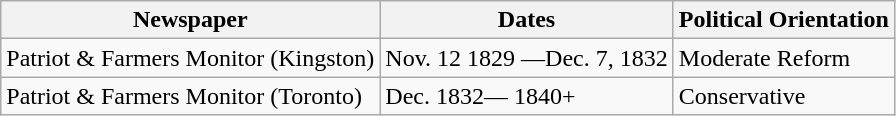<table class="wikitable">
<tr>
<th>Newspaper</th>
<th>Dates</th>
<th>Political Orientation</th>
</tr>
<tr>
<td>Patriot & Farmers Monitor (Kingston)</td>
<td>Nov. 12 1829 —Dec. 7, 1832</td>
<td>Moderate Reform</td>
</tr>
<tr>
<td>Patriot & Farmers Monitor (Toronto)</td>
<td>Dec. 1832— 1840+</td>
<td>Conservative</td>
</tr>
</table>
